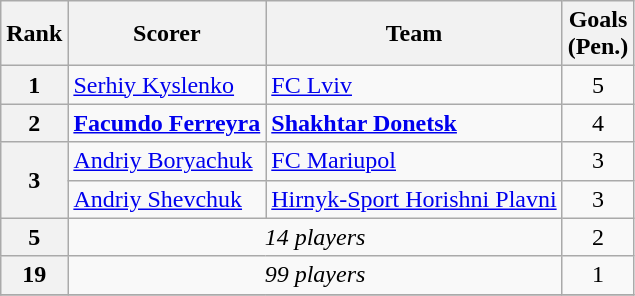<table class="wikitable">
<tr>
<th>Rank</th>
<th>Scorer</th>
<th>Team</th>
<th>Goals<br>(Pen.)</th>
</tr>
<tr>
<th align=center rowspan=>1</th>
<td> <a href='#'>Serhiy Kyslenko</a></td>
<td><a href='#'>FC Lviv</a></td>
<td align=center>5</td>
</tr>
<tr>
<th align=center rowspan=>2</th>
<td> <strong><a href='#'>Facundo Ferreyra</a></strong></td>
<td><strong><a href='#'>Shakhtar Donetsk</a></strong></td>
<td align=center>4</td>
</tr>
<tr>
<th align=center rowspan=2>3</th>
<td> <a href='#'>Andriy Boryachuk</a></td>
<td><a href='#'>FC Mariupol</a></td>
<td align=center>3</td>
</tr>
<tr>
<td> <a href='#'>Andriy Shevchuk</a></td>
<td><a href='#'>Hirnyk-Sport Horishni Plavni</a></td>
<td align=center>3</td>
</tr>
<tr>
<th align=center>5</th>
<td colspan=2 align=center><em>14 players</em></td>
<td align=center>2</td>
</tr>
<tr>
<th align=center>19</th>
<td colspan=2 align=center><em>99 players</em></td>
<td align=center>1</td>
</tr>
<tr>
</tr>
</table>
